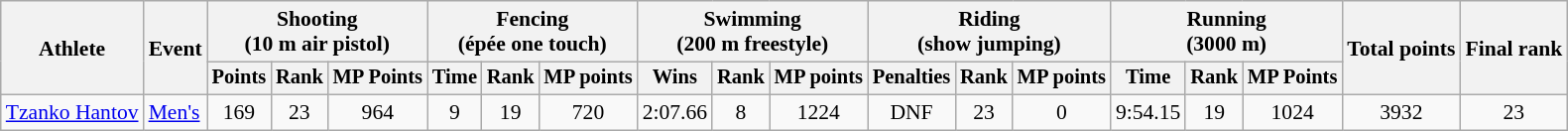<table class="wikitable" style="font-size:90%">
<tr>
<th rowspan="2">Athlete</th>
<th rowspan="2">Event</th>
<th colspan=3>Shooting<br><span>(10 m air pistol)</span></th>
<th colspan=3>Fencing<br><span>(épée one touch)</span></th>
<th colspan=3>Swimming<br><span>(200 m freestyle)</span></th>
<th colspan=3>Riding<br><span>(show jumping)</span></th>
<th colspan=3>Running<br><span>(3000 m)</span></th>
<th rowspan=2>Total points</th>
<th rowspan=2>Final rank</th>
</tr>
<tr style="font-size:95%">
<th>Points</th>
<th>Rank</th>
<th>MP Points</th>
<th>Time</th>
<th>Rank</th>
<th>MP points</th>
<th>Wins</th>
<th>Rank</th>
<th>MP points</th>
<th>Penalties</th>
<th>Rank</th>
<th>MP points</th>
<th>Time</th>
<th>Rank</th>
<th>MP Points</th>
</tr>
<tr align=center>
<td align=left><a href='#'>Tzanko Hantov</a></td>
<td align=left><a href='#'>Men's</a></td>
<td>169</td>
<td>23</td>
<td>964</td>
<td>9</td>
<td>19</td>
<td>720</td>
<td>2:07.66</td>
<td>8</td>
<td>1224</td>
<td>DNF</td>
<td>23</td>
<td>0</td>
<td>9:54.15</td>
<td>19</td>
<td>1024</td>
<td>3932</td>
<td>23</td>
</tr>
</table>
